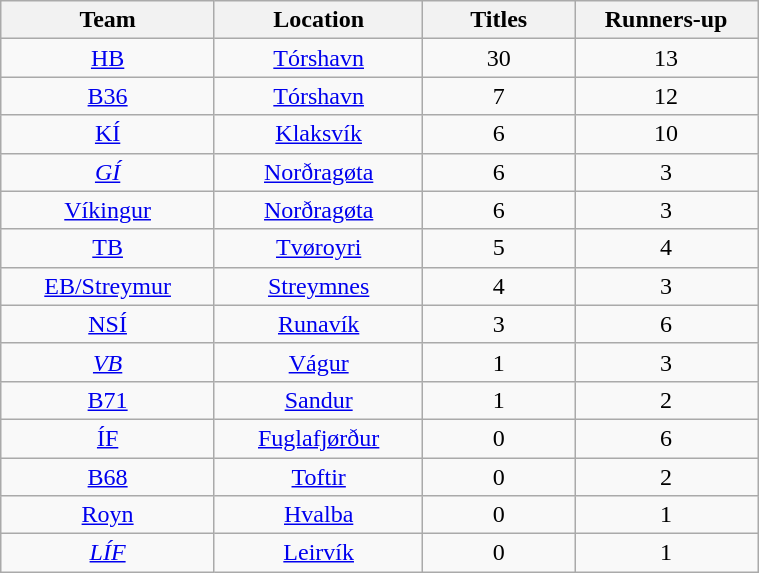<table class="wikitable sortable" style="text-align:center;" width=40%>
<tr>
<th style="width:10%">Team</th>
<th style="width:10%">Location</th>
<th style="width:10%">Titles</th>
<th style="width:10%">Runners-up</th>
</tr>
<tr>
<td><a href='#'>HB</a></td>
<td><a href='#'>Tórshavn</a></td>
<td>30</td>
<td>13</td>
</tr>
<tr>
<td><a href='#'>B36</a></td>
<td><a href='#'>Tórshavn</a></td>
<td>7</td>
<td>12</td>
</tr>
<tr>
<td><a href='#'>KÍ</a></td>
<td><a href='#'>Klaksvík</a></td>
<td>6</td>
<td>10</td>
</tr>
<tr>
<td><em><a href='#'>GÍ</a></em> </td>
<td><a href='#'>Norðragøta</a></td>
<td>6</td>
<td>3</td>
</tr>
<tr>
<td><a href='#'>Víkingur</a></td>
<td><a href='#'>Norðragøta</a></td>
<td>6</td>
<td>3</td>
</tr>
<tr>
<td><a href='#'>TB</a></td>
<td><a href='#'>Tvøroyri</a></td>
<td>5</td>
<td>4</td>
</tr>
<tr>
<td><a href='#'>EB/Streymur</a></td>
<td><a href='#'>Streymnes</a></td>
<td>4</td>
<td>3</td>
</tr>
<tr>
<td><a href='#'>NSÍ</a></td>
<td><a href='#'>Runavík</a></td>
<td>3</td>
<td>6</td>
</tr>
<tr>
<td><em><a href='#'>VB</a></em></td>
<td><a href='#'>Vágur</a></td>
<td>1</td>
<td>3</td>
</tr>
<tr>
<td><a href='#'>B71</a></td>
<td><a href='#'>Sandur</a></td>
<td>1</td>
<td>2</td>
</tr>
<tr>
<td><a href='#'>ÍF</a></td>
<td><a href='#'>Fuglafjørður</a></td>
<td>0</td>
<td>6</td>
</tr>
<tr>
<td><a href='#'>B68</a></td>
<td><a href='#'>Toftir</a></td>
<td>0</td>
<td>2</td>
</tr>
<tr>
<td><a href='#'>Royn</a></td>
<td><a href='#'>Hvalba</a></td>
<td>0</td>
<td>1</td>
</tr>
<tr>
<td><em><a href='#'>LÍF</a></em> </td>
<td><a href='#'>Leirvík</a></td>
<td>0</td>
<td>1</td>
</tr>
</table>
